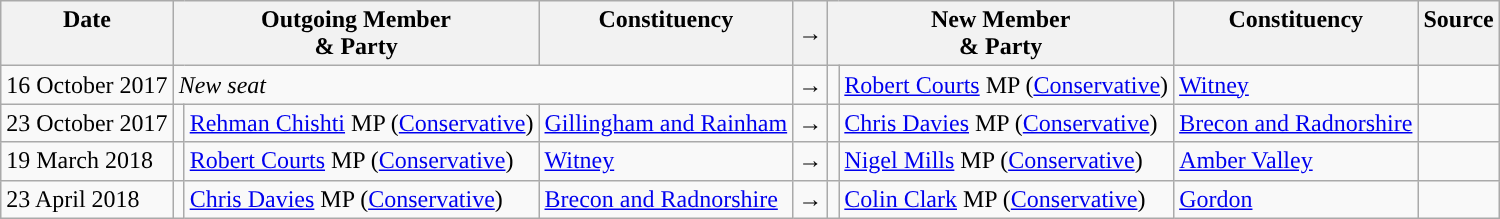<table class="wikitable">
<tr>
<th valign="top">Date</th>
<th colspan="2" valign="top">Outgoing Member<br>& Party</th>
<th valign="top">Constituency</th>
<th>→</th>
<th colspan="2" valign="top">New Member<br>& Party</th>
<th valign="top">Constituency</th>
<th valign="top">Source</th>
</tr>
<tr>
<td nowrap>16 October 2017</td>
<td colspan=3><em>New seat</em></td>
<td>→</td>
<td style="color:inherit;background:"></td>
<td><a href='#'>Robert Courts</a> MP (<a href='#'>Conservative</a>)</td>
<td><a href='#'>Witney</a></td>
<td></td>
</tr>
<tr>
<td nowrap>23 October 2017</td>
<td style="color:inherit;background:"></td>
<td><a href='#'>Rehman Chishti</a> MP (<a href='#'>Conservative</a>)</td>
<td><a href='#'>Gillingham and Rainham</a></td>
<td>→</td>
<td style="color:inherit;background:"></td>
<td><a href='#'>Chris Davies</a> MP (<a href='#'>Conservative</a>)</td>
<td><a href='#'>Brecon and Radnorshire</a></td>
<td></td>
</tr>
<tr>
<td nowrap>19 March 2018</td>
<td style="color:inherit;background:"></td>
<td><a href='#'>Robert Courts</a> MP (<a href='#'>Conservative</a>)</td>
<td><a href='#'>Witney</a></td>
<td>→</td>
<td style="color:inherit;background:"></td>
<td><a href='#'>Nigel Mills</a> MP (<a href='#'>Conservative</a>)</td>
<td><a href='#'>Amber Valley</a></td>
<td></td>
</tr>
<tr>
<td nowrap>23 April 2018</td>
<td style="color:inherit;background:"></td>
<td><a href='#'>Chris Davies</a> MP (<a href='#'>Conservative</a>)</td>
<td><a href='#'>Brecon and Radnorshire</a></td>
<td>→</td>
<td style="color:inherit;background:"></td>
<td><a href='#'>Colin Clark</a> MP (<a href='#'>Conservative</a>)</td>
<td><a href='#'>Gordon</a></td>
<td></td>
</tr>
</table>
